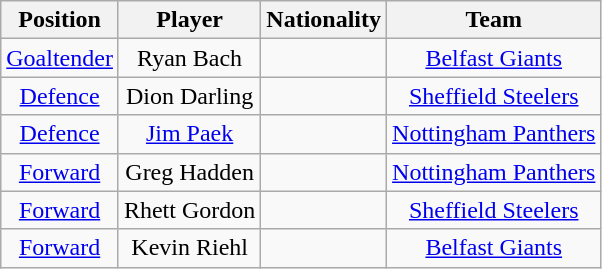<table class="wikitable">
<tr>
<th>Position</th>
<th>Player</th>
<th>Nationality</th>
<th>Team</th>
</tr>
<tr align="center">
<td><a href='#'>Goaltender</a></td>
<td>Ryan Bach</td>
<td></td>
<td><a href='#'>Belfast Giants</a></td>
</tr>
<tr align="center">
<td><a href='#'>Defence</a></td>
<td>Dion Darling</td>
<td></td>
<td><a href='#'>Sheffield Steelers</a></td>
</tr>
<tr align="center">
<td><a href='#'>Defence</a></td>
<td><a href='#'>Jim Paek</a></td>
<td></td>
<td><a href='#'>Nottingham Panthers</a></td>
</tr>
<tr align="center">
<td><a href='#'>Forward</a></td>
<td>Greg Hadden</td>
<td></td>
<td><a href='#'>Nottingham Panthers</a></td>
</tr>
<tr align="center">
<td><a href='#'>Forward</a></td>
<td>Rhett Gordon</td>
<td></td>
<td><a href='#'>Sheffield Steelers</a></td>
</tr>
<tr align="center">
<td><a href='#'>Forward</a></td>
<td>Kevin Riehl</td>
<td></td>
<td><a href='#'>Belfast Giants</a></td>
</tr>
</table>
